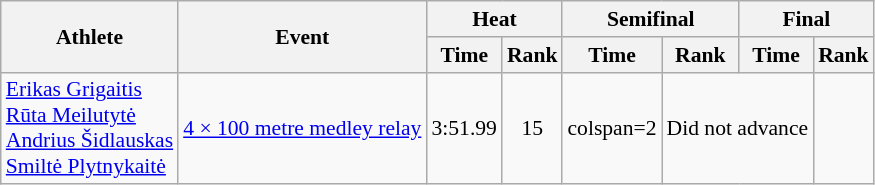<table class="wikitable" style="font-size:90%;">
<tr>
<th rowspan="2">Athlete</th>
<th rowspan="2">Event</th>
<th colspan="2">Heat</th>
<th colspan="2">Semifinal</th>
<th colspan="2">Final</th>
</tr>
<tr>
<th>Time</th>
<th>Rank</th>
<th>Time</th>
<th>Rank</th>
<th>Time</th>
<th>Rank</th>
</tr>
<tr align=center>
<td align=left><a href='#'>Erikas Grigaitis</a><br><a href='#'>Rūta Meilutytė</a><br><a href='#'>Andrius Šidlauskas</a><br><a href='#'>Smiltė Plytnykaitė</a></td>
<td align=left><a href='#'>4 × 100 metre medley relay</a></td>
<td>3:51.99</td>
<td>15</td>
<td>colspan=2</td>
<td colspan=2>Did not advance</td>
</tr>
</table>
